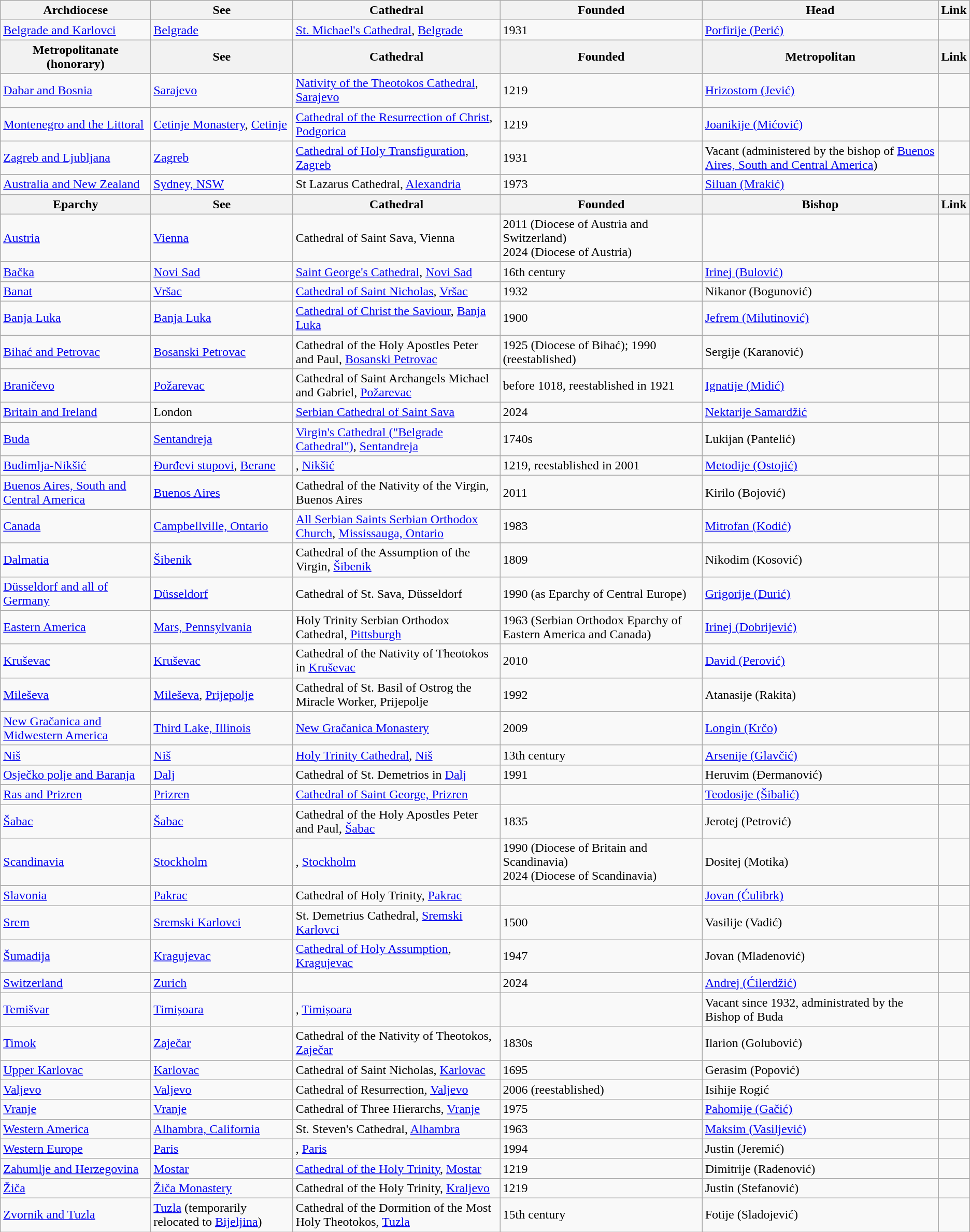<table class=wikitable>
<tr>
<th>Archdiocese</th>
<th>See</th>
<th>Cathedral</th>
<th>Founded</th>
<th>Head</th>
<th>Link</th>
</tr>
<tr>
<td><a href='#'>Belgrade and Karlovci</a></td>
<td><a href='#'>Belgrade</a></td>
<td><a href='#'>St. Michael's Cathedral</a>, <a href='#'>Belgrade</a></td>
<td>1931</td>
<td><a href='#'>Porfirije (Perić)</a> </td>
<td></td>
</tr>
<tr>
<th>Metropolitanate (honorary)</th>
<th>See</th>
<th>Cathedral</th>
<th>Founded</th>
<th>Metropolitan</th>
<th>Link</th>
</tr>
<tr>
<td><a href='#'>Dabar and Bosnia</a></td>
<td><a href='#'>Sarajevo</a></td>
<td><a href='#'>Nativity of the Theotokos Cathedral</a>, <a href='#'>Sarajevo</a></td>
<td>1219</td>
<td><a href='#'>Hrizostom (Jević)</a></td>
<td></td>
</tr>
<tr>
<td><a href='#'>Montenegro and the Littoral</a></td>
<td><a href='#'>Cetinje Monastery</a>, <a href='#'>Cetinje</a></td>
<td><a href='#'>Cathedral of the Resurrection of Christ</a>, <a href='#'>Podgorica</a></td>
<td>1219</td>
<td><a href='#'>Joanikije (Mićović)</a></td>
<td></td>
</tr>
<tr>
<td><a href='#'>Zagreb and Ljubljana</a></td>
<td><a href='#'>Zagreb</a></td>
<td><a href='#'>Cathedral of Holy Transfiguration</a>, <a href='#'>Zagreb</a></td>
<td>1931</td>
<td>Vacant (administered by the bishop of <a href='#'>Buenos Aires, South and Central America</a>)</td>
<td></td>
</tr>
<tr>
<td><a href='#'>Australia and New Zealand</a></td>
<td><a href='#'>Sydney, NSW</a></td>
<td>St Lazarus Cathedral, <a href='#'>Alexandria</a></td>
<td>1973</td>
<td><a href='#'>Siluan (Mrakić)</a></td>
<td></td>
</tr>
<tr>
<th>Eparchy</th>
<th>See</th>
<th>Cathedral</th>
<th>Founded</th>
<th>Bishop</th>
<th>Link</th>
</tr>
<tr>
<td><a href='#'>Austria</a></td>
<td><a href='#'>Vienna</a></td>
<td>Cathedral of Saint Sava, Vienna</td>
<td>2011 (Diocese of Austria and Switzerland)<br>2024 (Diocese of Austria)</td>
<td></td>
<td></td>
</tr>
<tr>
<td><a href='#'>Bačka</a></td>
<td><a href='#'>Novi Sad</a></td>
<td><a href='#'>Saint George's Cathedral</a>, <a href='#'>Novi Sad</a></td>
<td>16th century</td>
<td><a href='#'>Irinej (Bulović)</a></td>
<td></td>
</tr>
<tr>
<td><a href='#'>Banat</a></td>
<td><a href='#'>Vršac</a></td>
<td><a href='#'>Cathedral of Saint Nicholas</a>, <a href='#'>Vršac</a></td>
<td>1932</td>
<td>Nikanor (Bogunović)</td>
<td></td>
</tr>
<tr>
<td><a href='#'>Banja Luka</a></td>
<td><a href='#'>Banja Luka</a></td>
<td><a href='#'>Cathedral of Christ the Saviour</a>, <a href='#'>Banja Luka</a></td>
<td>1900</td>
<td><a href='#'>Jefrem (Milutinović)</a></td>
<td></td>
</tr>
<tr>
<td><a href='#'>Bihać and Petrovac</a></td>
<td><a href='#'>Bosanski Petrovac</a></td>
<td>Cathedral of the Holy Apostles Peter and Paul, <a href='#'>Bosanski Petrovac</a></td>
<td>1925 (Diocese of Bihać); 1990 (reestablished)</td>
<td>Sergije (Karanović)</td>
<td></td>
</tr>
<tr>
<td><a href='#'>Braničevo</a></td>
<td><a href='#'>Požarevac</a></td>
<td>Cathedral of Saint Archangels Michael and Gabriel, <a href='#'>Požarevac</a></td>
<td>before 1018, reestablished in 1921</td>
<td><a href='#'>Ignatije (Midić)</a></td>
<td></td>
</tr>
<tr>
<td><a href='#'>Britain and Ireland</a></td>
<td>London</td>
<td><a href='#'>Serbian Cathedral of Saint Sava</a></td>
<td>2024</td>
<td><a href='#'>Nektarije Samardžić</a></td>
<td></td>
</tr>
<tr>
<td><a href='#'>Buda</a></td>
<td><a href='#'>Sentandreja</a></td>
<td><a href='#'>Virgin's Cathedral ("Belgrade Cathedral")</a>, <a href='#'>Sentandreja</a></td>
<td>1740s </td>
<td>Lukijan (Pantelić)</td>
<td></td>
</tr>
<tr>
<td><a href='#'>Budimlja-Nikšić</a></td>
<td><a href='#'>Đurđevi stupovi</a>, <a href='#'>Berane</a></td>
<td>, <a href='#'>Nikšić</a></td>
<td>1219, reestablished in 2001</td>
<td><a href='#'>Metodije (Ostojić)</a></td>
<td></td>
</tr>
<tr>
<td><a href='#'>Buenos Aires, South and Central America</a></td>
<td><a href='#'>Buenos Aires</a></td>
<td>Cathedral of the Nativity of the Virgin, Buenos Aires</td>
<td>2011</td>
<td>Kirilo (Bojović)</td>
<td></td>
</tr>
<tr>
<td><a href='#'>Canada</a></td>
<td><a href='#'>Campbellville, Ontario</a></td>
<td><a href='#'>All Serbian Saints Serbian Orthodox Church</a>, <a href='#'>Mississauga, Ontario</a></td>
<td>1983</td>
<td><a href='#'>Mitrofan (Kodić)</a></td>
<td></td>
</tr>
<tr>
<td><a href='#'>Dalmatia</a></td>
<td><a href='#'>Šibenik</a></td>
<td>Cathedral of the Assumption of the Virgin, <a href='#'>Šibenik</a></td>
<td>1809</td>
<td>Nikodim (Kosović)</td>
<td></td>
</tr>
<tr>
<td><a href='#'>Düsseldorf and all of Germany</a></td>
<td><a href='#'>Düsseldorf</a></td>
<td>Cathedral of St. Sava, Düsseldorf</td>
<td>1990 (as Eparchy of Central Europe)</td>
<td><a href='#'>Grigorije (Durić)</a></td>
<td></td>
</tr>
<tr>
<td><a href='#'>Eastern America</a></td>
<td><a href='#'>Mars, Pennsylvania</a></td>
<td>Holy Trinity Serbian Orthodox Cathedral, <a href='#'>Pittsburgh</a></td>
<td>1963 (Serbian Orthodox Eparchy of Eastern America and Canada)</td>
<td><a href='#'>Irinej (Dobrijević)</a></td>
<td></td>
</tr>
<tr>
<td><a href='#'>Kruševac</a></td>
<td><a href='#'>Kruševac</a></td>
<td>Cathedral of the Nativity of Theotokos in <a href='#'>Kruševac</a></td>
<td>2010</td>
<td><a href='#'>David (Perović)</a></td>
<td></td>
</tr>
<tr>
<td><a href='#'>Mileševa</a></td>
<td><a href='#'>Mileševa</a>, <a href='#'>Prijepolje</a></td>
<td>Cathedral of St. Basil of Ostrog the Miracle Worker, Prijepolje</td>
<td>1992</td>
<td>Atanasije (Rakita)</td>
<td></td>
</tr>
<tr>
<td><a href='#'>New Gračanica and Midwestern America</a></td>
<td><a href='#'>Third Lake, Illinois</a></td>
<td><a href='#'>New Gračanica Monastery</a></td>
<td>2009</td>
<td><a href='#'>Longin (Krčo)</a></td>
<td></td>
</tr>
<tr>
<td><a href='#'>Niš</a></td>
<td><a href='#'>Niš</a></td>
<td><a href='#'>Holy Trinity Cathedral</a>, <a href='#'>Niš</a></td>
<td>13th century</td>
<td><a href='#'>Arsenije (Glavčić)</a></td>
<td></td>
</tr>
<tr>
<td><a href='#'>Osječko polje and Baranja</a></td>
<td><a href='#'>Dalj</a></td>
<td>Cathedral of St. Demetrios in <a href='#'>Dalj</a></td>
<td>1991</td>
<td>Heruvim (Đermanović)</td>
<td></td>
</tr>
<tr>
<td><a href='#'>Ras and Prizren</a></td>
<td><a href='#'>Prizren</a></td>
<td><a href='#'>Cathedral of Saint George, Prizren</a></td>
<td></td>
<td><a href='#'>Teodosije (Šibalić)</a></td>
<td></td>
</tr>
<tr>
<td><a href='#'>Šabac</a></td>
<td><a href='#'>Šabac</a></td>
<td>Cathedral of the Holy Apostles Peter and Paul, <a href='#'>Šabac</a></td>
<td>1835</td>
<td>Jerotej (Petrović)</td>
<td></td>
</tr>
<tr>
<td><a href='#'>Scandinavia</a></td>
<td><a href='#'>Stockholm</a></td>
<td>, <a href='#'>Stockholm</a></td>
<td>1990 (Diocese of Britain and Scandinavia)<br>2024 (Diocese of Scandinavia)</td>
<td>Dositej (Motika)</td>
<td></td>
</tr>
<tr>
<td><a href='#'>Slavonia</a></td>
<td><a href='#'>Pakrac</a></td>
<td>Cathedral of Holy Trinity, <a href='#'>Pakrac</a></td>
<td></td>
<td><a href='#'>Jovan (Ćulibrk)</a></td>
<td></td>
</tr>
<tr>
<td><a href='#'>Srem</a></td>
<td><a href='#'>Sremski Karlovci</a></td>
<td>St. Demetrius Cathedral, <a href='#'>Sremski Karlovci</a></td>
<td>1500</td>
<td>Vasilije (Vadić)</td>
<td></td>
</tr>
<tr>
<td><a href='#'>Šumadija</a></td>
<td><a href='#'>Kragujevac</a></td>
<td><a href='#'>Cathedral of Holy Assumption</a>, <a href='#'>Kragujevac</a> </td>
<td>1947</td>
<td>Jovan (Mladenović)</td>
<td></td>
</tr>
<tr>
<td><a href='#'>Switzerland</a></td>
<td><a href='#'>Zurich</a></td>
<td></td>
<td>2024</td>
<td><a href='#'>Andrej (Ćilerdžić)</a></td>
<td></td>
</tr>
<tr>
<td><a href='#'>Temišvar</a></td>
<td><a href='#'>Timișoara</a></td>
<td>, <a href='#'>Timișoara</a></td>
<td></td>
<td>Vacant since 1932, administrated by the Bishop of Buda</td>
<td></td>
</tr>
<tr>
<td><a href='#'>Timok</a></td>
<td><a href='#'>Zaječar</a></td>
<td>Cathedral of the Nativity of Theotokos, <a href='#'>Zaječar</a></td>
<td>1830s</td>
<td>Ilarion (Golubović)</td>
<td></td>
</tr>
<tr>
<td><a href='#'>Upper Karlovac</a></td>
<td><a href='#'>Karlovac</a></td>
<td>Cathedral of Saint Nicholas, <a href='#'>Karlovac</a></td>
<td>1695</td>
<td>Gerasim (Popović)</td>
<td></td>
</tr>
<tr>
<td><a href='#'>Valjevo</a></td>
<td><a href='#'>Valjevo</a></td>
<td>Cathedral of Resurrection, <a href='#'>Valjevo</a></td>
<td>2006 (reestablished)</td>
<td>Isihije Rogić</td>
<td></td>
</tr>
<tr>
<td><a href='#'>Vranje</a></td>
<td><a href='#'>Vranje</a></td>
<td>Cathedral of Three Hierarchs, <a href='#'>Vranje</a></td>
<td>1975</td>
<td><a href='#'>Pahomije (Gačić)</a></td>
<td></td>
</tr>
<tr>
<td><a href='#'>Western America</a></td>
<td><a href='#'>Alhambra, California</a></td>
<td>St. Steven's Cathedral, <a href='#'>Alhambra</a></td>
<td>1963</td>
<td><a href='#'>Maksim (Vasiljević)</a></td>
<td></td>
</tr>
<tr>
<td><a href='#'>Western Europe</a></td>
<td><a href='#'>Paris</a></td>
<td>, <a href='#'>Paris</a></td>
<td>1994</td>
<td>Justin (Jeremić)</td>
<td></td>
</tr>
<tr>
<td><a href='#'>Zahumlje and Herzegovina</a></td>
<td><a href='#'>Mostar</a></td>
<td><a href='#'>Cathedral of the Holy Trinity</a>, <a href='#'>Mostar</a></td>
<td>1219</td>
<td>Dimitrije (Rađenović)</td>
<td></td>
</tr>
<tr>
<td><a href='#'>Žiča</a></td>
<td><a href='#'>Žiča Monastery</a></td>
<td>Cathedral of the Holy Trinity, <a href='#'>Kraljevo</a></td>
<td>1219</td>
<td>Justin (Stefanović)</td>
<td></td>
</tr>
<tr>
<td><a href='#'>Zvornik and Tuzla</a></td>
<td><a href='#'>Tuzla</a> (temporarily relocated to <a href='#'>Bijeljina</a>)</td>
<td>Cathedral of the Dormition of the Most Holy Theotokos, <a href='#'>Tuzla</a></td>
<td>15th century</td>
<td>Fotije (Sladojević)</td>
<td></td>
</tr>
</table>
